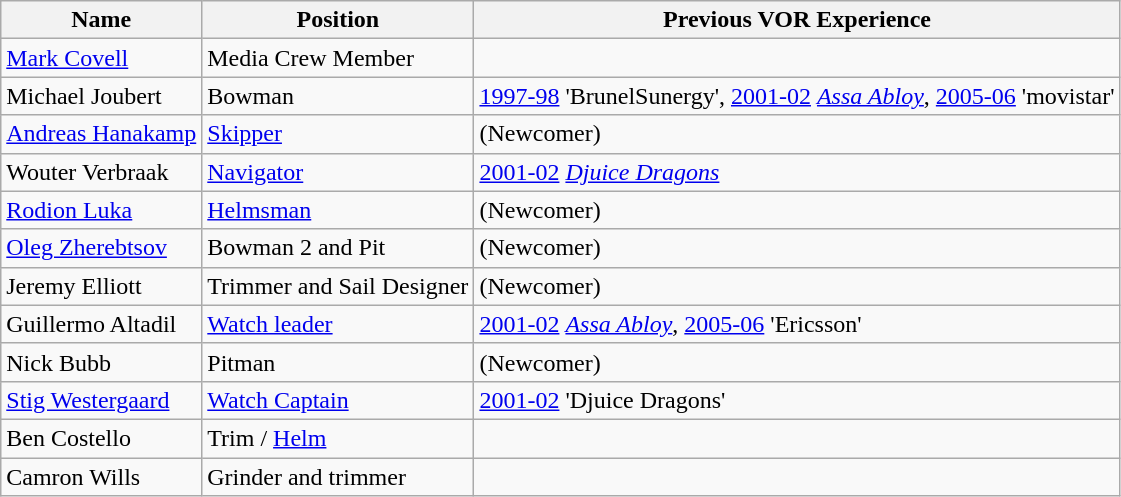<table class="wikitable">
<tr>
<th>Name</th>
<th>Position</th>
<th>Previous VOR Experience</th>
</tr>
<tr>
<td> <a href='#'>Mark Covell</a></td>
<td>Media Crew Member</td>
<td></td>
</tr>
<tr>
<td> Michael Joubert</td>
<td>Bowman</td>
<td><a href='#'>1997-98</a> 'BrunelSunergy', <a href='#'>2001-02</a> <em><a href='#'>Assa Abloy</a></em>, <a href='#'>2005-06</a> 'movistar'</td>
</tr>
<tr>
<td> <a href='#'>Andreas Hanakamp</a></td>
<td><a href='#'>Skipper</a></td>
<td>(Newcomer)</td>
</tr>
<tr>
<td> Wouter Verbraak</td>
<td><a href='#'>Navigator</a></td>
<td><a href='#'>2001-02</a> <em><a href='#'>Djuice Dragons</a></em></td>
</tr>
<tr>
<td> <a href='#'>Rodion Luka</a></td>
<td><a href='#'>Helmsman</a></td>
<td>(Newcomer)</td>
</tr>
<tr>
<td> <a href='#'>Oleg Zherebtsov</a></td>
<td>Bowman 2 and Pit</td>
<td>(Newcomer)</td>
</tr>
<tr>
<td> Jeremy Elliott</td>
<td>Trimmer and Sail Designer</td>
<td>(Newcomer)</td>
</tr>
<tr>
<td> Guillermo Altadil</td>
<td><a href='#'>Watch leader</a></td>
<td><a href='#'>2001-02</a> <em><a href='#'>Assa Abloy</a></em>, <a href='#'>2005-06</a> 'Ericsson'</td>
</tr>
<tr>
<td> Nick Bubb</td>
<td>Pitman</td>
<td>(Newcomer)</td>
</tr>
<tr>
<td> <a href='#'>Stig Westergaard</a></td>
<td><a href='#'>Watch Captain</a></td>
<td><a href='#'>2001-02</a> 'Djuice Dragons'</td>
</tr>
<tr>
<td> Ben Costello</td>
<td>Trim / <a href='#'>Helm</a></td>
<td></td>
</tr>
<tr>
<td> Camron Wills</td>
<td>Grinder and trimmer</td>
<td></td>
</tr>
</table>
